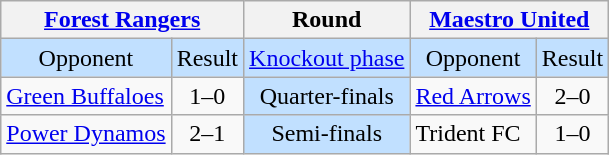<table class="wikitable" style="text-align:center">
<tr>
<th colspan="2"><strong><a href='#'>Forest Rangers</a></strong></th>
<th>Round</th>
<th colspan="2"><a href='#'><strong>Maestro United</strong></a></th>
</tr>
<tr style="background:#C1E0FF">
<td>Opponent</td>
<td>Result</td>
<td><a href='#'>Knockout phase</a></td>
<td>Opponent</td>
<td>Result</td>
</tr>
<tr>
<td style="text-align:left"><a href='#'>Green Buffaloes</a></td>
<td>1–0</td>
<td style="background:#C1E0FF">Quarter-finals</td>
<td style="text-align:left"><a href='#'>Red Arrows</a></td>
<td>2–0</td>
</tr>
<tr>
<td style="text-align:left"><a href='#'>Power Dynamos</a></td>
<td>2–1</td>
<td style="background:#C1E0FF">Semi-finals</td>
<td style="text-align:left">Trident FC</td>
<td>1–0</td>
</tr>
</table>
